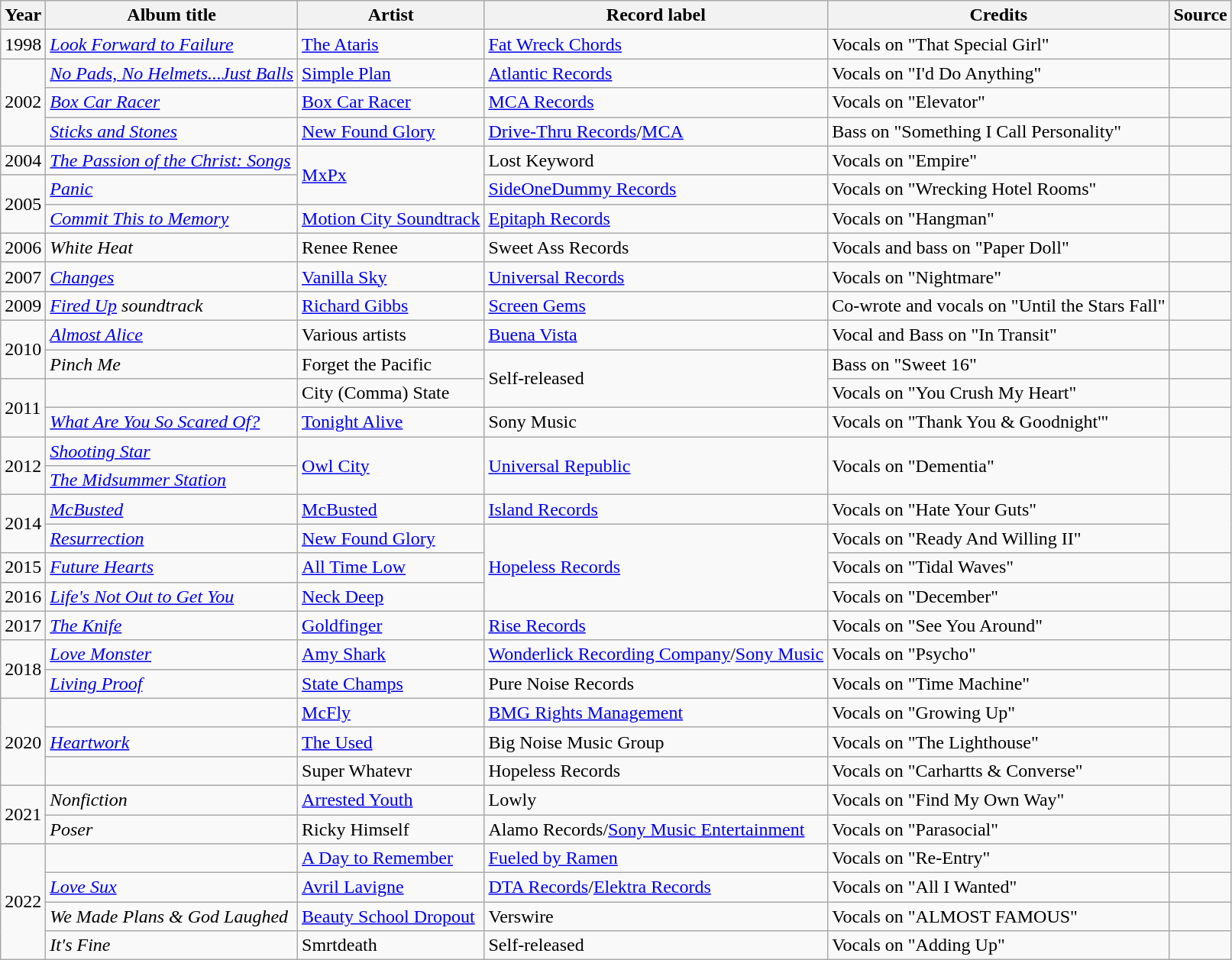<table class="wikitable">
<tr>
<th>Year</th>
<th>Album title</th>
<th>Artist</th>
<th>Record label</th>
<th>Credits</th>
<th>Source</th>
</tr>
<tr>
<td>1998</td>
<td><em><a href='#'>Look Forward to Failure</a></em></td>
<td><a href='#'>The Ataris</a></td>
<td><a href='#'>Fat Wreck Chords</a></td>
<td>Vocals on "That Special Girl"</td>
<td></td>
</tr>
<tr>
<td rowspan="3">2002</td>
<td><em><a href='#'>No Pads, No Helmets...Just Balls</a></em></td>
<td><a href='#'>Simple Plan</a></td>
<td><a href='#'>Atlantic Records</a></td>
<td>Vocals on "I'd Do Anything"</td>
<td></td>
</tr>
<tr>
<td><em><a href='#'>Box Car Racer</a></em></td>
<td><a href='#'>Box Car Racer</a></td>
<td><a href='#'>MCA Records</a></td>
<td>Vocals on "Elevator"</td>
<td></td>
</tr>
<tr>
<td><em><a href='#'>Sticks and Stones</a></em></td>
<td><a href='#'>New Found Glory</a></td>
<td><a href='#'>Drive-Thru Records</a>/<a href='#'>MCA</a></td>
<td>Bass on "Something I Call Personality"</td>
<td></td>
</tr>
<tr>
<td>2004</td>
<td><em><a href='#'>The Passion of the Christ: Songs</a></em></td>
<td rowspan="2"><a href='#'>MxPx</a></td>
<td>Lost Keyword</td>
<td>Vocals on "Empire"</td>
<td></td>
</tr>
<tr>
<td rowspan="2">2005</td>
<td><em><a href='#'>Panic</a></em></td>
<td><a href='#'>SideOneDummy Records</a></td>
<td>Vocals on "Wrecking Hotel Rooms"</td>
<td></td>
</tr>
<tr>
<td><em><a href='#'>Commit This to Memory</a></em></td>
<td><a href='#'>Motion City Soundtrack</a></td>
<td><a href='#'>Epitaph Records</a></td>
<td>Vocals on "Hangman"</td>
</tr>
<tr>
<td>2006</td>
<td><em>White Heat</em></td>
<td>Renee Renee</td>
<td>Sweet Ass Records</td>
<td>Vocals and bass on "Paper Doll"</td>
<td></td>
</tr>
<tr>
<td>2007</td>
<td><em><a href='#'>Changes</a></em></td>
<td><a href='#'>Vanilla Sky</a></td>
<td><a href='#'>Universal Records</a></td>
<td>Vocals on "Nightmare"</td>
<td></td>
</tr>
<tr>
<td>2009</td>
<td><em><a href='#'>Fired Up</a> soundtrack</em></td>
<td><a href='#'>Richard Gibbs</a></td>
<td><a href='#'>Screen Gems</a></td>
<td>Co-wrote and vocals on "Until the Stars Fall"</td>
<td></td>
</tr>
<tr>
<td rowspan="2">2010</td>
<td><em><a href='#'>Almost Alice</a></em></td>
<td>Various artists</td>
<td><a href='#'>Buena Vista</a></td>
<td>Vocal and Bass on "In Transit"</td>
<td></td>
</tr>
<tr>
<td><em>Pinch Me</em></td>
<td>Forget the Pacific</td>
<td rowspan="2">Self-released</td>
<td>Bass on "Sweet 16"</td>
</tr>
<tr>
<td rowspan="2">2011</td>
<td></td>
<td>City (Comma) State</td>
<td>Vocals on "You Crush My Heart"</td>
<td></td>
</tr>
<tr>
<td><em><a href='#'>What Are You So Scared Of?</a></em></td>
<td><a href='#'>Tonight Alive</a></td>
<td>Sony Music</td>
<td>Vocals on "Thank You & Goodnight'"</td>
</tr>
<tr>
<td rowspan="2">2012</td>
<td><em><a href='#'>Shooting Star</a></em></td>
<td rowspan="2"><a href='#'>Owl City</a></td>
<td rowspan="2"><a href='#'>Universal Republic</a></td>
<td rowspan="2">Vocals on "Dementia"</td>
<td rowspan="2"></td>
</tr>
<tr>
<td><em><a href='#'>The Midsummer Station</a></em></td>
</tr>
<tr>
<td rowspan="2">2014</td>
<td><em><a href='#'>McBusted</a></em></td>
<td><a href='#'>McBusted</a></td>
<td><a href='#'>Island Records</a></td>
<td>Vocals on "Hate Your Guts"</td>
</tr>
<tr>
<td><em><a href='#'>Resurrection</a></em></td>
<td><a href='#'>New Found Glory</a></td>
<td rowspan="3"><a href='#'>Hopeless Records</a></td>
<td>Vocals on "Ready And Willing II"</td>
</tr>
<tr>
<td>2015</td>
<td><em><a href='#'>Future Hearts</a></em></td>
<td><a href='#'>All Time Low</a></td>
<td>Vocals on "Tidal Waves"</td>
<td></td>
</tr>
<tr>
<td>2016</td>
<td><em><a href='#'>Life's Not Out to Get You</a></em></td>
<td><a href='#'>Neck Deep</a></td>
<td>Vocals on "December"</td>
<td></td>
</tr>
<tr>
<td>2017</td>
<td><em><a href='#'>The Knife</a></em></td>
<td><a href='#'>Goldfinger</a></td>
<td><a href='#'>Rise Records</a></td>
<td>Vocals on "See You Around"</td>
<td></td>
</tr>
<tr>
<td rowspan="2">2018</td>
<td><em><a href='#'>Love Monster</a></em></td>
<td><a href='#'>Amy Shark</a></td>
<td><a href='#'>Wonderlick Recording Company</a>/<a href='#'>Sony Music</a></td>
<td>Vocals on "Psycho"</td>
<td></td>
</tr>
<tr>
<td><em><a href='#'>Living Proof</a></em></td>
<td><a href='#'>State Champs</a></td>
<td>Pure Noise Records</td>
<td>Vocals on "Time Machine"</td>
<td></td>
</tr>
<tr>
<td rowspan="3">2020</td>
<td></td>
<td><a href='#'>McFly</a></td>
<td><a href='#'>BMG Rights Management</a></td>
<td>Vocals on "Growing Up"</td>
<td></td>
</tr>
<tr>
<td><em><a href='#'>Heartwork</a></em></td>
<td><a href='#'>The Used</a></td>
<td>Big Noise Music Group</td>
<td>Vocals on "The Lighthouse"</td>
<td></td>
</tr>
<tr>
<td></td>
<td>Super Whatevr</td>
<td>Hopeless Records</td>
<td>Vocals on "Carhartts & Converse"</td>
<td></td>
</tr>
<tr>
<td rowspan="2">2021</td>
<td><em>Nonfiction</em></td>
<td><a href='#'>Arrested Youth</a></td>
<td>Lowly</td>
<td>Vocals on "Find My Own Way"</td>
<td></td>
</tr>
<tr>
<td><em>Poser</em></td>
<td>Ricky Himself</td>
<td>Alamo Records/<a href='#'>Sony Music Entertainment</a></td>
<td>Vocals on "Parasocial"</td>
<td></td>
</tr>
<tr>
<td rowspan="4">2022</td>
<td></td>
<td><a href='#'>A Day to Remember</a></td>
<td><a href='#'>Fueled by Ramen</a></td>
<td>Vocals on "Re-Entry"</td>
<td></td>
</tr>
<tr>
<td><em><a href='#'>Love Sux</a></em></td>
<td><a href='#'>Avril Lavigne</a></td>
<td><a href='#'>DTA Records</a>/<a href='#'>Elektra Records</a></td>
<td>Vocals on "All I Wanted"</td>
<td></td>
</tr>
<tr>
<td><em>We Made Plans & God Laughed</em></td>
<td><a href='#'>Beauty School Dropout</a></td>
<td>Verswire</td>
<td>Vocals on "ALMOST FAMOUS"</td>
<td></td>
</tr>
<tr>
<td><em>It's Fine</em></td>
<td>Smrtdeath</td>
<td>Self-released</td>
<td>Vocals on "Adding Up"</td>
<td></td>
</tr>
</table>
